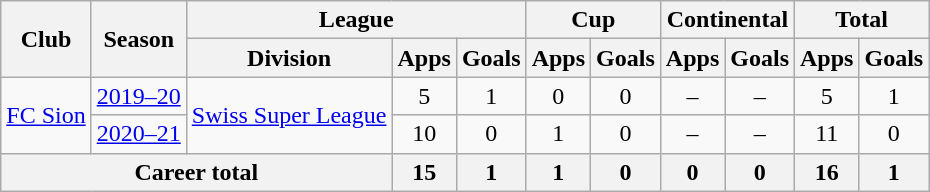<table class="wikitable" style="text-align: center">
<tr>
<th rowspan="2">Club</th>
<th rowspan="2">Season</th>
<th colspan="3">League</th>
<th colspan="2">Cup</th>
<th colspan="2">Continental</th>
<th colspan="2">Total</th>
</tr>
<tr>
<th>Division</th>
<th>Apps</th>
<th>Goals</th>
<th>Apps</th>
<th>Goals</th>
<th>Apps</th>
<th>Goals</th>
<th>Apps</th>
<th>Goals</th>
</tr>
<tr>
<td rowspan="2"><a href='#'>FC Sion</a></td>
<td><a href='#'>2019–20</a></td>
<td rowspan="2"><a href='#'>Swiss Super League</a></td>
<td>5</td>
<td>1</td>
<td>0</td>
<td>0</td>
<td>–</td>
<td>–</td>
<td>5</td>
<td>1</td>
</tr>
<tr>
<td><a href='#'>2020–21</a></td>
<td>10</td>
<td>0</td>
<td>1</td>
<td>0</td>
<td>–</td>
<td>–</td>
<td>11</td>
<td>0</td>
</tr>
<tr>
<th colspan="3"><strong>Career total</strong></th>
<th>15</th>
<th>1</th>
<th>1</th>
<th>0</th>
<th>0</th>
<th>0</th>
<th>16</th>
<th>1</th>
</tr>
</table>
